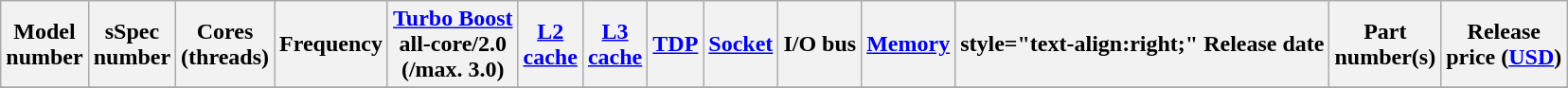<table class="wikitable sortable">
<tr>
<th>Model<br>number</th>
<th>sSpec<br>number</th>
<th>Cores<br>(threads)</th>
<th>Frequency</th>
<th><a href='#'>Turbo Boost</a><br>all-core/2.0<br>(/max. 3.0)</th>
<th><a href='#'>L2<br>cache</a></th>
<th><a href='#'>L3<br>cache</a></th>
<th><a href='#'>TDP</a></th>
<th><a href='#'>Socket</a></th>
<th>I/O bus</th>
<th><a href='#'>Memory</a></th>
<th>style="text-align:right;"  Release date</th>
<th>Part<br>number(s)</th>
<th>Release<br>price (<a href='#'>USD</a>)<br></th>
</tr>
<tr>
</tr>
</table>
